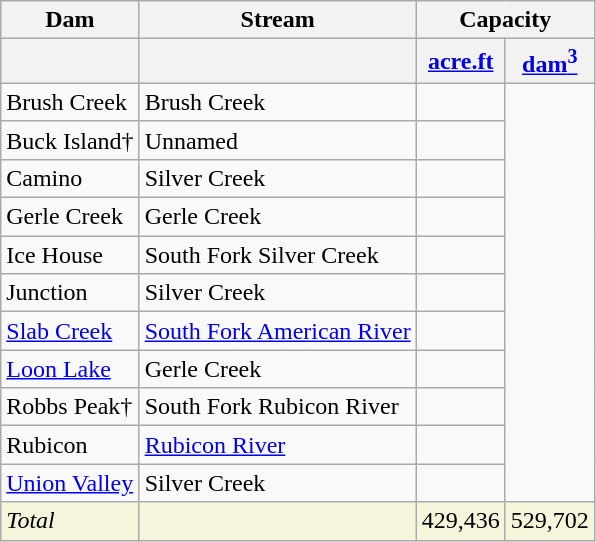<table class="wikitable sortable" border = "1">
<tr>
<th>Dam</th>
<th>Stream</th>
<th colspan=2>Capacity</th>
</tr>
<tr>
<th></th>
<th></th>
<th><a href='#'>acre.ft</a></th>
<th><a href='#'>dam<sup>3</sup></a></th>
</tr>
<tr>
<td>Brush Creek</td>
<td>Brush Creek</td>
<td></td>
</tr>
<tr>
<td>Buck Island†</td>
<td>Unnamed</td>
<td></td>
</tr>
<tr>
<td>Camino</td>
<td>Silver Creek</td>
<td></td>
</tr>
<tr>
<td>Gerle Creek</td>
<td>Gerle Creek</td>
<td></td>
</tr>
<tr>
<td>Ice House</td>
<td>South Fork Silver Creek</td>
<td></td>
</tr>
<tr>
<td>Junction</td>
<td>Silver Creek</td>
<td></td>
</tr>
<tr>
<td><a href='#'>Slab Creek</a></td>
<td><a href='#'>South Fork American River</a></td>
<td></td>
</tr>
<tr>
<td><a href='#'>Loon Lake</a></td>
<td>Gerle Creek</td>
<td></td>
</tr>
<tr>
<td>Robbs Peak†</td>
<td>South Fork Rubicon River</td>
<td></td>
</tr>
<tr>
<td>Rubicon</td>
<td><a href='#'>Rubicon River</a></td>
<td></td>
</tr>
<tr>
<td><a href='#'>Union Valley</a></td>
<td>Silver Creek</td>
<td></td>
</tr>
<tr>
<td bgcolor="#F5F5DC"><em>Total</em></td>
<td bgcolor="#F5F5DC"></td>
<td bgcolor="#F5F5DC" align="right">429,436</td>
<td bgcolor="#F5F5DC" align="right">529,702</td>
</tr>
</table>
